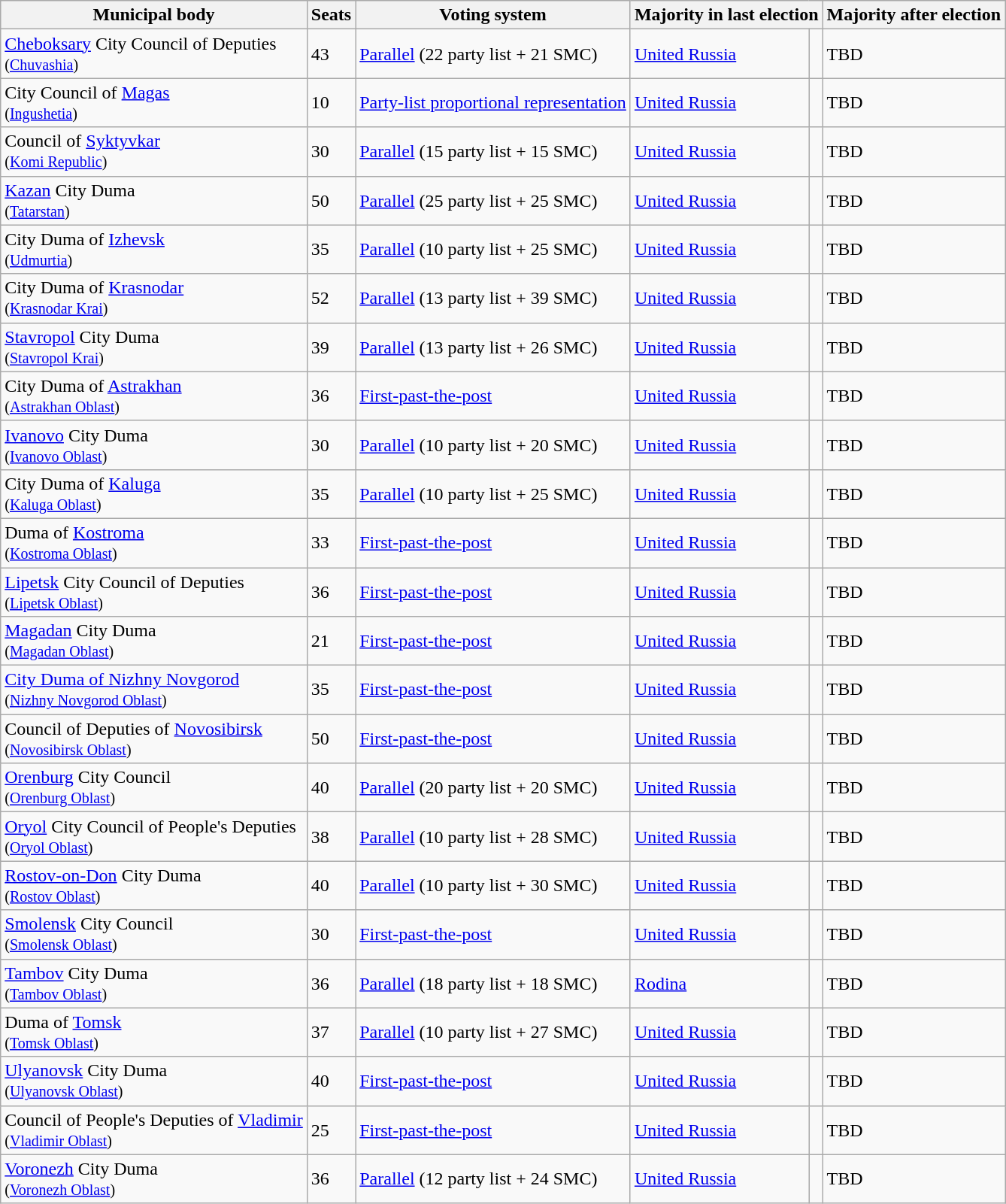<table class="wikitable">
<tr>
<th>Municipal body</th>
<th>Seats</th>
<th>Voting system</th>
<th colspan=2>Majority in last election</th>
<th colspan=2>Majority after election</th>
</tr>
<tr>
<td><a href='#'>Cheboksary</a> City Council of Deputies<br><small>(<a href='#'>Chuvashia</a>)</small></td>
<td>43</td>
<td><a href='#'>Parallel</a> (22 party list + 21 SMC)</td>
<td><a href='#'>United Russia</a></td>
<td></td>
<td colspan=2>TBD</td>
</tr>
<tr>
<td>City Council of <a href='#'>Magas</a><br><small>(<a href='#'>Ingushetia</a>)</small></td>
<td>10</td>
<td><a href='#'>Party-list proportional representation</a></td>
<td><a href='#'>United Russia</a></td>
<td></td>
<td colspan=2>TBD</td>
</tr>
<tr>
<td>Council of <a href='#'>Syktyvkar</a><br><small>(<a href='#'>Komi Republic</a>)</small></td>
<td>30</td>
<td><a href='#'>Parallel</a> (15 party list + 15 SMC)</td>
<td><a href='#'>United Russia</a></td>
<td></td>
<td colspan=2>TBD</td>
</tr>
<tr>
<td><a href='#'>Kazan</a> City Duma<br><small>(<a href='#'>Tatarstan</a>)</small></td>
<td>50</td>
<td><a href='#'>Parallel</a> (25 party list + 25 SMC)</td>
<td><a href='#'>United Russia</a></td>
<td></td>
<td colspan=2>TBD</td>
</tr>
<tr>
<td>City Duma of <a href='#'>Izhevsk</a><br><small>(<a href='#'>Udmurtia</a>)</small></td>
<td>35</td>
<td><a href='#'>Parallel</a> (10 party list + 25 SMC)</td>
<td><a href='#'>United Russia</a></td>
<td></td>
<td colspan=2>TBD</td>
</tr>
<tr>
<td>City Duma of <a href='#'>Krasnodar</a><br><small>(<a href='#'>Krasnodar Krai</a>)</small></td>
<td>52</td>
<td><a href='#'>Parallel</a> (13 party list + 39 SMC)</td>
<td><a href='#'>United Russia</a></td>
<td></td>
<td colspan=2>TBD</td>
</tr>
<tr>
<td><a href='#'>Stavropol</a> City Duma<br><small>(<a href='#'>Stavropol Krai</a>)</small></td>
<td>39</td>
<td><a href='#'>Parallel</a> (13 party list + 26 SMC)</td>
<td><a href='#'>United Russia</a></td>
<td></td>
<td colspan=2>TBD</td>
</tr>
<tr>
<td>City Duma of <a href='#'>Astrakhan</a><br><small>(<a href='#'>Astrakhan Oblast</a>)</small></td>
<td>36</td>
<td><a href='#'>First-past-the-post</a></td>
<td><a href='#'>United Russia</a></td>
<td></td>
<td colspan=2>TBD</td>
</tr>
<tr>
<td><a href='#'>Ivanovo</a> City Duma<br><small>(<a href='#'>Ivanovo Oblast</a>)</small></td>
<td>30</td>
<td><a href='#'>Parallel</a> (10 party list + 20 SMC)</td>
<td><a href='#'>United Russia</a></td>
<td></td>
<td colspan=2>TBD</td>
</tr>
<tr>
<td>City Duma of <a href='#'>Kaluga</a><br><small>(<a href='#'>Kaluga Oblast</a>)</small></td>
<td>35</td>
<td><a href='#'>Parallel</a> (10 party list + 25 SMC)</td>
<td><a href='#'>United Russia</a></td>
<td></td>
<td colspan=2>TBD</td>
</tr>
<tr>
<td>Duma of <a href='#'>Kostroma</a><br><small>(<a href='#'>Kostroma Oblast</a>)</small></td>
<td>33</td>
<td><a href='#'>First-past-the-post</a></td>
<td><a href='#'>United Russia</a></td>
<td></td>
<td colspan=2>TBD</td>
</tr>
<tr>
<td><a href='#'>Lipetsk</a> City Council of Deputies<br><small>(<a href='#'>Lipetsk Oblast</a>)</small></td>
<td>36</td>
<td><a href='#'>First-past-the-post</a></td>
<td><a href='#'>United Russia</a></td>
<td></td>
<td colspan=2>TBD</td>
</tr>
<tr>
<td><a href='#'>Magadan</a> City Duma<br><small>(<a href='#'>Magadan Oblast</a>)</small></td>
<td>21</td>
<td><a href='#'>First-past-the-post</a></td>
<td><a href='#'>United Russia</a></td>
<td></td>
<td colspan=2>TBD</td>
</tr>
<tr>
<td><a href='#'>City Duma of Nizhny Novgorod</a><br><small>(<a href='#'>Nizhny Novgorod Oblast</a>)</small></td>
<td>35</td>
<td><a href='#'>First-past-the-post</a></td>
<td><a href='#'>United Russia</a></td>
<td></td>
<td colspan=2>TBD</td>
</tr>
<tr>
<td>Council of Deputies of <a href='#'>Novosibirsk</a><br><small>(<a href='#'>Novosibirsk Oblast</a>)</small></td>
<td>50</td>
<td><a href='#'>First-past-the-post</a></td>
<td><a href='#'>United Russia</a></td>
<td></td>
<td colspan=2>TBD</td>
</tr>
<tr>
<td><a href='#'>Orenburg</a> City Council<br><small>(<a href='#'>Orenburg Oblast</a>)</small></td>
<td>40</td>
<td><a href='#'>Parallel</a> (20 party list + 20 SMC)</td>
<td><a href='#'>United Russia</a></td>
<td></td>
<td colspan=2>TBD</td>
</tr>
<tr>
<td><a href='#'>Oryol</a> City Council of People's Deputies<br><small>(<a href='#'>Oryol Oblast</a>)</small></td>
<td>38</td>
<td><a href='#'>Parallel</a> (10 party list + 28 SMC)</td>
<td><a href='#'>United Russia</a></td>
<td></td>
<td colspan=2>TBD</td>
</tr>
<tr>
<td><a href='#'>Rostov-on-Don</a> City Duma<br><small>(<a href='#'>Rostov Oblast</a>)</small></td>
<td>40</td>
<td><a href='#'>Parallel</a> (10 party list + 30 SMC)</td>
<td><a href='#'>United Russia</a></td>
<td></td>
<td colspan=2>TBD</td>
</tr>
<tr>
<td><a href='#'>Smolensk</a> City Council<br><small>(<a href='#'>Smolensk Oblast</a>)</small></td>
<td>30</td>
<td><a href='#'>First-past-the-post</a></td>
<td><a href='#'>United Russia</a></td>
<td></td>
<td colspan=2>TBD</td>
</tr>
<tr>
<td><a href='#'>Tambov</a> City Duma<br><small>(<a href='#'>Tambov Oblast</a>)</small></td>
<td>36</td>
<td><a href='#'>Parallel</a> (18 party list + 18 SMC)</td>
<td><a href='#'>Rodina</a></td>
<td></td>
<td colspan=2>TBD</td>
</tr>
<tr>
<td>Duma of <a href='#'>Tomsk</a><br><small>(<a href='#'>Tomsk Oblast</a>)</small></td>
<td>37</td>
<td><a href='#'>Parallel</a> (10 party list + 27 SMC)</td>
<td><a href='#'>United Russia</a></td>
<td></td>
<td colspan=2>TBD</td>
</tr>
<tr>
<td><a href='#'>Ulyanovsk</a> City Duma<br><small>(<a href='#'>Ulyanovsk Oblast</a>)</small></td>
<td>40</td>
<td><a href='#'>First-past-the-post</a></td>
<td><a href='#'>United Russia</a></td>
<td></td>
<td colspan=2>TBD</td>
</tr>
<tr>
<td>Council of People's Deputies of <a href='#'>Vladimir</a><br><small>(<a href='#'>Vladimir Oblast</a>)</small></td>
<td>25</td>
<td><a href='#'>First-past-the-post</a></td>
<td><a href='#'>United Russia</a></td>
<td></td>
<td colspan=2>TBD</td>
</tr>
<tr>
<td><a href='#'>Voronezh</a> City Duma<br><small>(<a href='#'>Voronezh Oblast</a>)</small></td>
<td>36</td>
<td><a href='#'>Parallel</a> (12 party list + 24 SMC)</td>
<td><a href='#'>United Russia</a></td>
<td></td>
<td colspan=2>TBD</td>
</tr>
</table>
